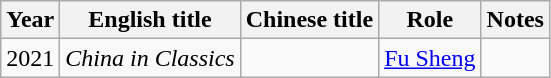<table class="wikitable">
<tr>
<th>Year</th>
<th>English title</th>
<th>Chinese title</th>
<th>Role</th>
<th>Notes</th>
</tr>
<tr>
<td>2021</td>
<td><em>China in Classics</em></td>
<td></td>
<td><a href='#'>Fu Sheng</a></td>
<td></td>
</tr>
</table>
